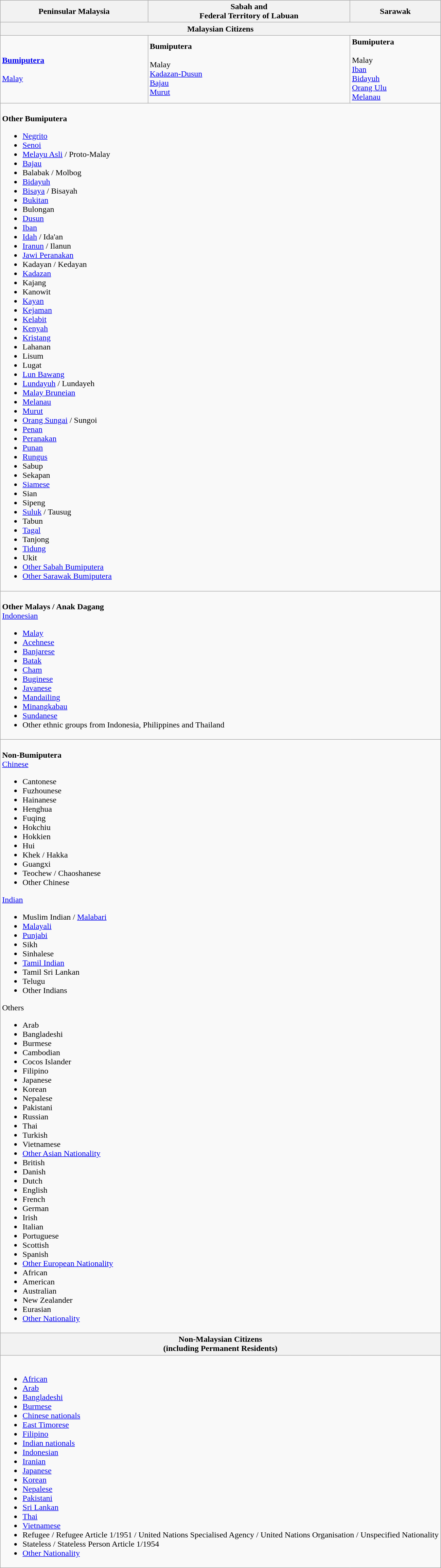<table class=wikitable>
<tr>
<th>Peninsular Malaysia</th>
<th>Sabah and<br>Federal Territory of Labuan</th>
<th>Sarawak</th>
</tr>
<tr>
<th colspan=3>Malaysian Citizens</th>
</tr>
<tr>
<td><strong><a href='#'>Bumiputera</a></strong><br><br><a href='#'>Malay</a></td>
<td><strong>Bumiputera</strong><br><br>Malay<br>
<a href='#'>Kadazan-Dusun</a><br>
<a href='#'>Bajau</a><br>
<a href='#'>Murut</a></td>
<td><strong>Bumiputera</strong><br><br>Malay<br>
<a href='#'>Iban</a><br>
<a href='#'>Bidayuh</a><br>
<a href='#'>Orang Ulu</a><br>
<a href='#'>Melanau</a></td>
</tr>
<tr>
<td colspan=3><br>
<strong>Other Bumiputera</strong><ul><li><a href='#'>Negrito</a></li><li><a href='#'>Senoi</a></li><li><a href='#'>Melayu Asli</a> / Proto-Malay</li><li><a href='#'>Bajau</a></li><li>Balabak / Molbog</li><li><a href='#'>Bidayuh</a></li><li><a href='#'>Bisaya</a> / Bisayah</li><li><a href='#'>Bukitan</a></li><li>Bulongan</li><li><a href='#'>Dusun</a></li><li><a href='#'>Iban</a></li><li><a href='#'>Idah</a> / Ida'an</li><li><a href='#'>Iranun</a> / Ilanun</li><li><a href='#'>Jawi Peranakan</a></li><li>Kadayan / Kedayan</li><li><a href='#'>Kadazan</a></li><li>Kajang</li><li>Kanowit</li><li><a href='#'>Kayan</a></li><li><a href='#'>Kejaman</a></li><li><a href='#'>Kelabit</a></li><li><a href='#'>Kenyah</a></li><li><a href='#'>Kristang</a></li><li>Lahanan</li><li>Lisum</li><li>Lugat</li><li><a href='#'>Lun Bawang</a></li><li><a href='#'>Lundayuh</a> / Lundayeh</li><li><a href='#'>Malay Bruneian</a></li><li><a href='#'>Melanau</a></li><li><a href='#'>Murut</a></li><li><a href='#'>Orang Sungai</a> / Sungoi</li><li><a href='#'>Penan</a></li><li><a href='#'>Peranakan</a></li><li><a href='#'>Punan</a></li><li><a href='#'>Rungus</a></li><li>Sabup</li><li>Sekapan</li><li><a href='#'>Siamese</a></li><li>Sian</li><li>Sipeng</li><li><a href='#'>Suluk</a> / Tausug</li><li>Tabun</li><li><a href='#'>Tagal</a></li><li>Tanjong</li><li><a href='#'>Tidung</a></li><li>Ukit</li><li><a href='#'>Other Sabah Bumiputera</a></li><li><a href='#'>Other Sarawak Bumiputera</a></li></ul></td>
</tr>
<tr>
<td colspan=3><br>
<strong>Other Malays / Anak Dagang</strong><br>
<a href='#'>Indonesian</a><ul><li><a href='#'>Malay</a></li><li><a href='#'>Acehnese</a></li><li><a href='#'>Banjarese</a></li><li><a href='#'>Batak</a></li><li><a href='#'>Cham</a></li><li><a href='#'>Buginese</a></li><li><a href='#'>Javanese</a></li><li><a href='#'>Mandailing</a></li><li><a href='#'>Minangkabau</a></li><li><a href='#'>Sundanese</a></li><li>Other ethnic groups from Indonesia, Philippines and Thailand</li></ul></td>
</tr>
<tr>
<td colspan=3><br>
<strong>Non-Bumiputera</strong><br>
<a href='#'>Chinese</a><ul><li>Cantonese</li><li>Fuzhounese</li><li>Hainanese</li><li>Henghua</li><li>Fuqing</li><li>Hokchiu</li><li>Hokkien</li><li>Hui</li><li>Khek / Hakka</li><li>Guangxi</li><li>Teochew / Chaoshanese</li><li>Other Chinese</li></ul><a href='#'>Indian</a><ul><li>Muslim Indian / <a href='#'>Malabari</a></li><li><a href='#'>Malayali</a></li><li><a href='#'>Punjabi</a></li><li>Sikh</li><li>Sinhalese</li><li><a href='#'>Tamil Indian</a></li><li>Tamil Sri Lankan</li><li>Telugu</li><li>Other Indians</li></ul>Others<ul><li>Arab</li><li>Bangladeshi</li><li>Burmese</li><li>Cambodian</li><li>Cocos Islander</li><li>Filipino</li><li>Japanese</li><li>Korean</li><li>Nepalese</li><li>Pakistani</li><li>Russian</li><li>Thai</li><li>Turkish</li><li>Vietnamese</li><li><a href='#'>Other Asian Nationality</a></li><li>British</li><li>Danish</li><li>Dutch</li><li>English</li><li>French</li><li>German</li><li>Irish</li><li>Italian</li><li>Portuguese</li><li>Scottish</li><li>Spanish</li><li><a href='#'>Other European Nationality</a></li><li>African</li><li>American</li><li>Australian</li><li>New Zealander</li><li>Eurasian</li><li><a href='#'>Other Nationality</a></li></ul></td>
</tr>
<tr>
<th colspan=3>Non-Malaysian Citizens<br>(including Permanent Residents)</th>
</tr>
<tr>
<td colspan=3><br><ul><li><a href='#'>African</a></li><li><a href='#'>Arab</a></li><li><a href='#'>Bangladeshi</a></li><li><a href='#'>Burmese</a></li><li><a href='#'>Chinese nationals</a></li><li><a href='#'>East Timorese</a></li><li><a href='#'>Filipino</a></li><li><a href='#'>Indian nationals</a></li><li><a href='#'>Indonesian</a></li><li><a href='#'>Iranian</a></li><li><a href='#'>Japanese</a></li><li><a href='#'>Korean</a></li><li><a href='#'>Nepalese</a></li><li><a href='#'>Pakistani</a></li><li><a href='#'>Sri Lankan</a></li><li><a href='#'>Thai</a></li><li><a href='#'>Vietnamese</a></li><li>Refugee / Refugee Article 1/1951 / United Nations Specialised Agency / United Nations Organisation / Unspecified Nationality</li><li>Stateless / Stateless Person Article 1/1954</li><li><a href='#'>Other Nationality</a></li></ul></td>
</tr>
</table>
